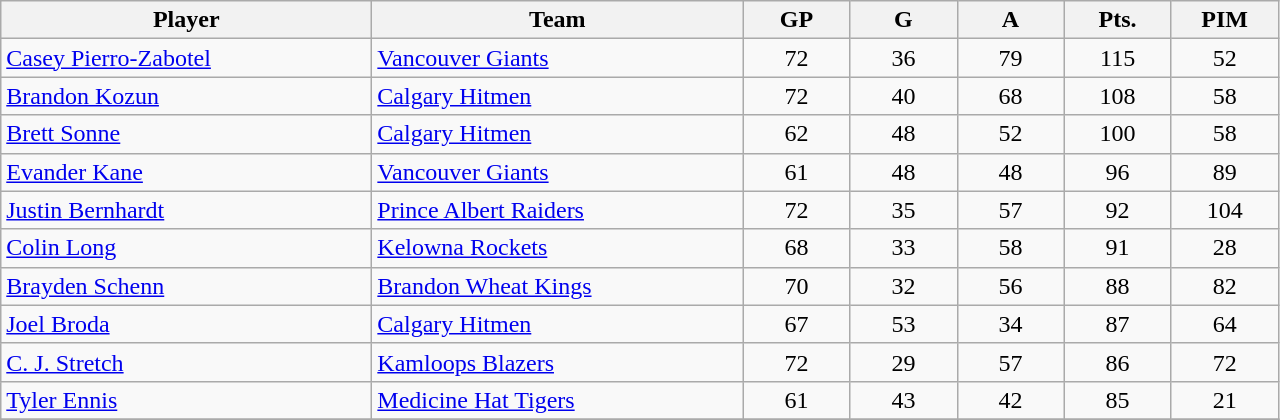<table class="wikitable sortable" style="text-align: center">
<tr>
<td class="unsortable" align=center bgcolor=#F2F2F2 style="width: 15em"><strong>Player</strong></td>
<th style="width: 15em">Team</th>
<th style="width:  4em">GP</th>
<th style="width:  4em">G</th>
<th style="width:  4em">A</th>
<th style="width:  4em">Pts.</th>
<th style="width:  4em">PIM</th>
</tr>
<tr>
<td align=left><a href='#'>Casey Pierro-Zabotel</a></td>
<td align=left><a href='#'>Vancouver Giants</a></td>
<td> 72</td>
<td> 36</td>
<td> 79</td>
<td> 115</td>
<td> 52</td>
</tr>
<tr>
<td align=left><a href='#'>Brandon Kozun</a></td>
<td align=left><a href='#'>Calgary Hitmen</a></td>
<td> 72</td>
<td> 40</td>
<td> 68</td>
<td> 108</td>
<td> 58</td>
</tr>
<tr>
<td align=left><a href='#'>Brett Sonne</a></td>
<td align=left><a href='#'>Calgary Hitmen</a></td>
<td> 62</td>
<td> 48</td>
<td> 52</td>
<td> 100</td>
<td> 58</td>
</tr>
<tr>
<td align=left><a href='#'>Evander Kane</a></td>
<td align=left><a href='#'>Vancouver Giants</a></td>
<td> 61</td>
<td> 48</td>
<td> 48</td>
<td> 96</td>
<td> 89</td>
</tr>
<tr>
<td align=left><a href='#'>Justin Bernhardt</a></td>
<td align=left><a href='#'>Prince Albert Raiders</a></td>
<td> 72</td>
<td> 35</td>
<td> 57</td>
<td> 92</td>
<td> 104</td>
</tr>
<tr>
<td align=left><a href='#'>Colin Long</a></td>
<td align=left><a href='#'>Kelowna Rockets</a></td>
<td> 68</td>
<td> 33</td>
<td> 58</td>
<td> 91</td>
<td> 28</td>
</tr>
<tr>
<td align=left><a href='#'>Brayden Schenn</a></td>
<td align=left><a href='#'>Brandon Wheat Kings</a></td>
<td> 70</td>
<td> 32</td>
<td> 56</td>
<td> 88</td>
<td> 82</td>
</tr>
<tr>
<td align=left><a href='#'>Joel Broda</a></td>
<td align=left><a href='#'>Calgary Hitmen</a></td>
<td> 67</td>
<td> 53</td>
<td> 34</td>
<td> 87</td>
<td> 64</td>
</tr>
<tr>
<td align=left><a href='#'>C. J. Stretch</a></td>
<td align=left><a href='#'>Kamloops Blazers</a></td>
<td> 72</td>
<td> 29</td>
<td> 57</td>
<td> 86</td>
<td> 72</td>
</tr>
<tr>
<td align=left><a href='#'>Tyler Ennis</a></td>
<td align=left><a href='#'>Medicine Hat Tigers</a></td>
<td> 61</td>
<td> 43</td>
<td> 42</td>
<td> 85</td>
<td> 21</td>
</tr>
<tr>
</tr>
</table>
